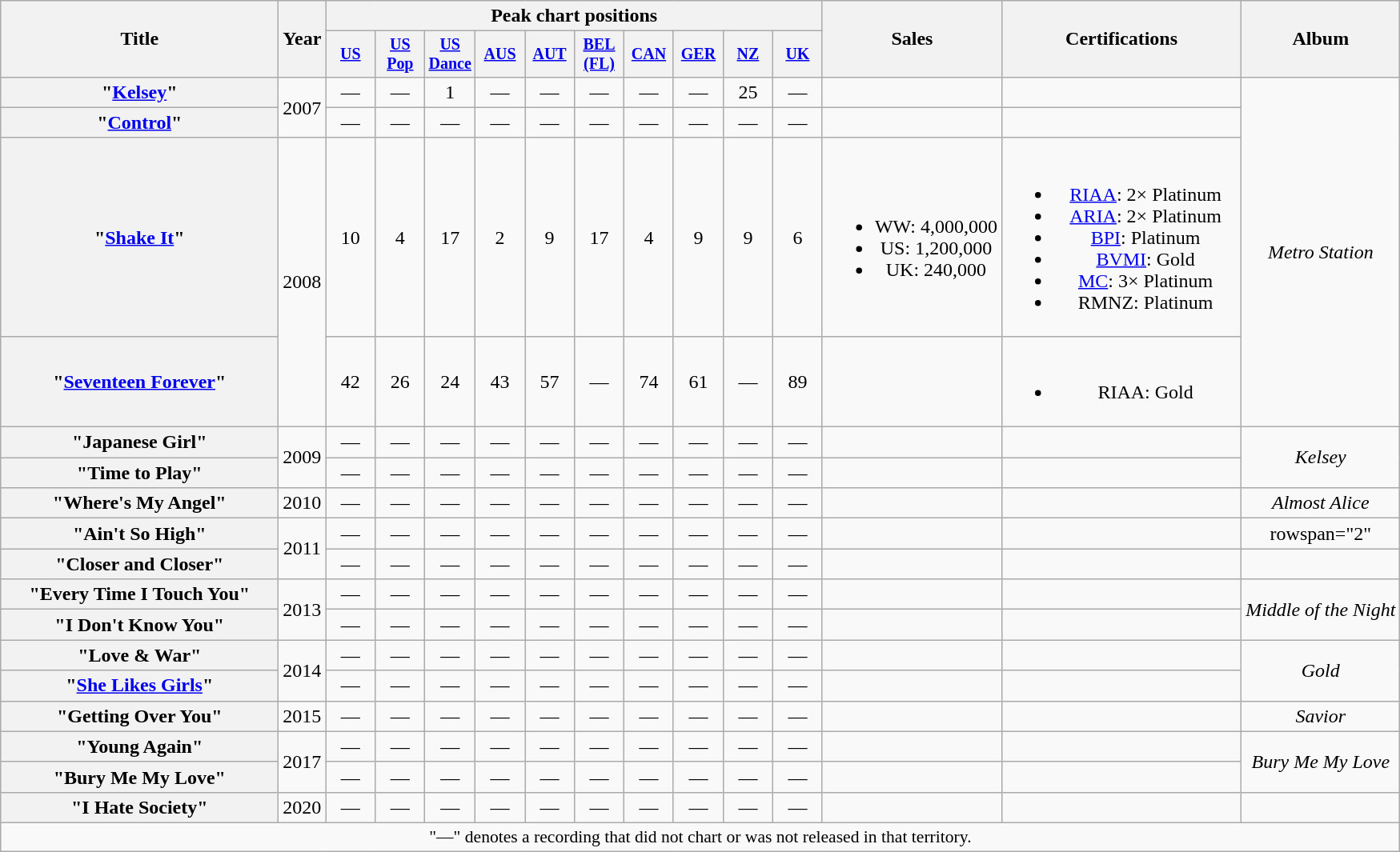<table class="wikitable plainrowheaders" style="text-align:center;">
<tr>
<th rowspan="2" style="width:14em;">Title</th>
<th rowspan="2">Year</th>
<th colspan="10">Peak chart positions</th>
<th rowspan="2">Sales</th>
<th rowspan="2" style="width:12em;">Certifications</th>
<th rowspan="2">Album</th>
</tr>
<tr style="font-size:smaller;">
<th style="width:35px;"><a href='#'>US</a><br></th>
<th style="width:35px;"><a href='#'>US Pop</a><br></th>
<th style="width:35px;"><a href='#'>US Dance</a><br></th>
<th style="width:35px;"><a href='#'>AUS</a><br></th>
<th style="width:35px;"><a href='#'>AUT</a><br></th>
<th style="width:35px;"><a href='#'>BEL (FL)</a><br></th>
<th style="width:35px;"><a href='#'>CAN</a><br></th>
<th style="width:35px;"><a href='#'>GER</a><br></th>
<th style="width:35px;"><a href='#'>NZ</a><br></th>
<th style="width:35px;"><a href='#'>UK</a><br></th>
</tr>
<tr>
<th scope="row">"<a href='#'>Kelsey</a>"</th>
<td rowspan="2">2007</td>
<td>—</td>
<td>—</td>
<td>1</td>
<td>—</td>
<td>—</td>
<td>—</td>
<td>—</td>
<td>—</td>
<td>25</td>
<td>—</td>
<td></td>
<td></td>
<td rowspan="4"><em>Metro Station</em></td>
</tr>
<tr>
<th scope="row">"<a href='#'>Control</a>"</th>
<td>—</td>
<td>—</td>
<td>—</td>
<td>—</td>
<td>—</td>
<td>—</td>
<td>—</td>
<td>—</td>
<td>—</td>
<td>—</td>
<td></td>
<td></td>
</tr>
<tr>
<th scope="row">"<a href='#'>Shake It</a>"</th>
<td rowspan="2">2008</td>
<td>10</td>
<td>4</td>
<td>17</td>
<td>2</td>
<td>9</td>
<td>17</td>
<td>4</td>
<td>9</td>
<td>9</td>
<td>6</td>
<td><br><ul><li>WW: 4,000,000</li><li>US: 1,200,000</li><li>UK: 240,000</li></ul></td>
<td><br><ul><li><a href='#'>RIAA</a>: 2× Platinum</li><li><a href='#'>ARIA</a>: 2× Platinum</li><li><a href='#'>BPI</a>: Platinum</li><li><a href='#'>BVMI</a>: Gold</li><li><a href='#'>MC</a>: 3× Platinum</li><li>RMNZ: Platinum</li></ul></td>
</tr>
<tr>
<th scope="row">"<a href='#'>Seventeen Forever</a>"</th>
<td>42</td>
<td>26</td>
<td>24</td>
<td>43</td>
<td>57</td>
<td>—</td>
<td>74</td>
<td>61</td>
<td>—</td>
<td>89</td>
<td></td>
<td><br><ul><li>RIAA: Gold</li></ul></td>
</tr>
<tr>
<th scope="row">"Japanese Girl"</th>
<td rowspan="2">2009</td>
<td>—</td>
<td>—</td>
<td>—</td>
<td>—</td>
<td>—</td>
<td>—</td>
<td>—</td>
<td>—</td>
<td>—</td>
<td>—</td>
<td></td>
<td></td>
<td rowspan="2"><em>Kelsey</em></td>
</tr>
<tr>
<th scope="row">"Time to Play"</th>
<td>—</td>
<td>—</td>
<td>—</td>
<td>—</td>
<td>—</td>
<td>—</td>
<td>—</td>
<td>—</td>
<td>—</td>
<td>—</td>
<td></td>
<td></td>
</tr>
<tr>
<th scope="row">"Where's My Angel"</th>
<td>2010</td>
<td>—</td>
<td>—</td>
<td>—</td>
<td>—</td>
<td>—</td>
<td>—</td>
<td>—</td>
<td>—</td>
<td>—</td>
<td>—</td>
<td></td>
<td></td>
<td><em>Almost Alice</em></td>
</tr>
<tr>
<th scope="row">"Ain't So High"</th>
<td rowspan="2">2011</td>
<td>—</td>
<td>—</td>
<td>—</td>
<td>—</td>
<td>—</td>
<td>—</td>
<td>—</td>
<td>—</td>
<td>—</td>
<td>—</td>
<td></td>
<td></td>
<td>rowspan="2" </td>
</tr>
<tr>
<th scope="row">"Closer and Closer"</th>
<td>—</td>
<td>—</td>
<td>—</td>
<td>—</td>
<td>—</td>
<td>—</td>
<td>—</td>
<td>—</td>
<td>—</td>
<td>—</td>
<td></td>
<td></td>
</tr>
<tr>
<th scope="row">"Every Time I Touch You"</th>
<td rowspan="2">2013</td>
<td>—</td>
<td>—</td>
<td>—</td>
<td>—</td>
<td>—</td>
<td>—</td>
<td>—</td>
<td>—</td>
<td>—</td>
<td>—</td>
<td></td>
<td></td>
<td rowspan="2"><em>Middle of the Night</em></td>
</tr>
<tr>
<th scope="row">"I Don't Know You"</th>
<td>—</td>
<td>—</td>
<td>—</td>
<td>—</td>
<td>—</td>
<td>—</td>
<td>—</td>
<td>—</td>
<td>—</td>
<td>—</td>
<td></td>
<td></td>
</tr>
<tr>
<th scope="row">"Love & War"</th>
<td rowspan="2">2014</td>
<td>—</td>
<td>—</td>
<td>—</td>
<td>—</td>
<td>—</td>
<td>—</td>
<td>—</td>
<td>—</td>
<td>—</td>
<td>—</td>
<td></td>
<td></td>
<td rowspan="2"><em>Gold</em></td>
</tr>
<tr>
<th scope="row">"<a href='#'>She Likes Girls</a>"</th>
<td>—</td>
<td>—</td>
<td>—</td>
<td>—</td>
<td>—</td>
<td>—</td>
<td>—</td>
<td>—</td>
<td>—</td>
<td>—</td>
<td></td>
<td></td>
</tr>
<tr>
<th scope="row">"Getting Over You" </th>
<td>2015</td>
<td>—</td>
<td>—</td>
<td>—</td>
<td>—</td>
<td>—</td>
<td>—</td>
<td>—</td>
<td>—</td>
<td>—</td>
<td>—</td>
<td></td>
<td></td>
<td><em>Savior</em></td>
</tr>
<tr>
<th scope="row">"Young Again"</th>
<td rowspan="2">2017</td>
<td>—</td>
<td>—</td>
<td>—</td>
<td>—</td>
<td>—</td>
<td>—</td>
<td>—</td>
<td>—</td>
<td>—</td>
<td>—</td>
<td></td>
<td></td>
<td rowspan="2"><em>Bury Me My Love</em></td>
</tr>
<tr>
<th scope="row">"Bury Me My Love"</th>
<td>—</td>
<td>—</td>
<td>—</td>
<td>—</td>
<td>—</td>
<td>—</td>
<td>—</td>
<td>—</td>
<td>—</td>
<td>—</td>
<td></td>
<td></td>
</tr>
<tr>
<th scope="row">"I Hate Society"</th>
<td>2020</td>
<td>—</td>
<td>—</td>
<td>—</td>
<td>—</td>
<td>—</td>
<td>—</td>
<td>—</td>
<td>—</td>
<td>—</td>
<td>—</td>
<td></td>
<td></td>
<td></td>
</tr>
<tr>
<td colspan="16" style="font-size:90%">"—" denotes a recording that did not chart or was not released in that territory.</td>
</tr>
</table>
